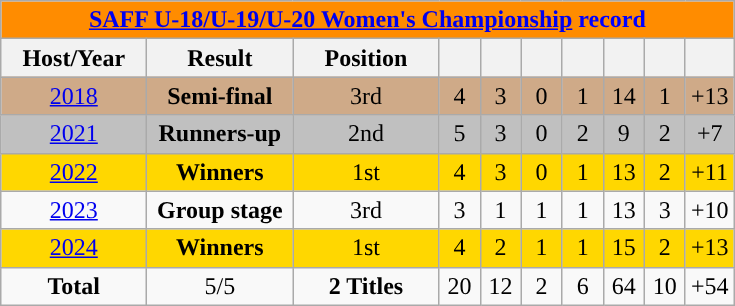<table class="wikitable collapsible" style="text-align: center;">
<tr>
<th colspan=10 style="background: #FF8C00; color: #0000FF;"><a href='#'>SAFF U-18/U-19/U-20 Women's Championship</a> record</th>
</tr>
<tr>
<th width="90">Host/Year</th>
<th width="90">Result</th>
<th width="90">Position</th>
<th width="20"></th>
<th width="20"></th>
<th width="20"></th>
<th width="20"></th>
<th width="20"></th>
<th width="20"></th>
<th width="20"></th>
</tr>
<tr style="background:#cfaa88;">
<td> <a href='#'>2018</a></td>
<td><strong>Semi-final</strong></td>
<td>3rd</td>
<td>4</td>
<td>3</td>
<td>0</td>
<td>1</td>
<td>14</td>
<td>1</td>
<td>+13</td>
</tr>
<tr style="background:silver">
<td> <a href='#'>2021</a></td>
<td><strong>Runners-up</strong></td>
<td>2nd</td>
<td>5</td>
<td>3</td>
<td>0</td>
<td>2</td>
<td>9</td>
<td>2</td>
<td>+7</td>
</tr>
<tr style="background:gold">
<td> <a href='#'>2022</a></td>
<td><strong>Winners</strong></td>
<td>1st</td>
<td>4</td>
<td>3</td>
<td>0</td>
<td>1</td>
<td>13</td>
<td>2</td>
<td>+11</td>
</tr>
<tr>
<td> <a href='#'>2023</a></td>
<td><strong>Group stage</strong></td>
<td>3rd</td>
<td>3</td>
<td>1</td>
<td>1</td>
<td>1</td>
<td>13</td>
<td>3</td>
<td>+10</td>
</tr>
<tr style="background:gold">
<td> <a href='#'>2024</a></td>
<td><strong>Winners</strong></td>
<td>1st</td>
<td>4</td>
<td>2</td>
<td>1</td>
<td>1</td>
<td>15</td>
<td>2</td>
<td>+13</td>
</tr>
<tr>
<td><strong>Total</strong></td>
<td>5/5</td>
<td><strong>2 Titles</strong></td>
<td>20</td>
<td>12</td>
<td>2</td>
<td>6</td>
<td>64</td>
<td>10</td>
<td>+54</td>
</tr>
</table>
